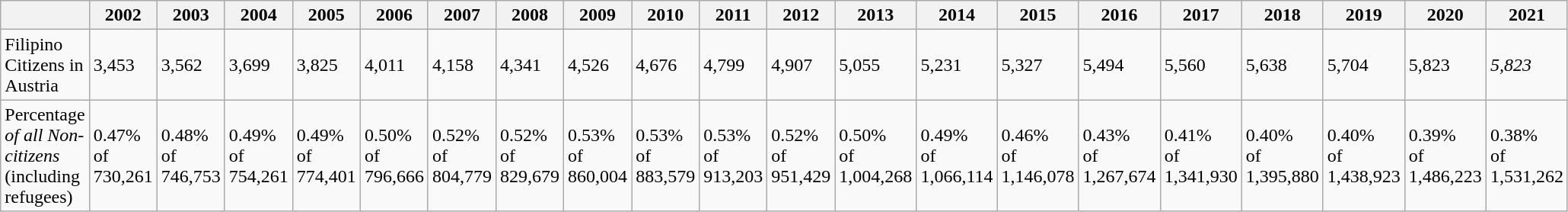<table class="wikitable">
<tr>
<th></th>
<th>2002</th>
<th>2003</th>
<th>2004</th>
<th>2005</th>
<th>2006</th>
<th>2007</th>
<th>2008</th>
<th>2009</th>
<th>2010</th>
<th>2011</th>
<th>2012</th>
<th>2013</th>
<th>2014</th>
<th>2015</th>
<th>2016</th>
<th>2017</th>
<th>2018</th>
<th>2019</th>
<th>2020</th>
<th>2021</th>
</tr>
<tr>
<td>Filipino Citizens in Austria</td>
<td>3,453</td>
<td>3,562</td>
<td>3,699</td>
<td>3,825</td>
<td>4,011</td>
<td>4,158</td>
<td>4,341</td>
<td>4,526</td>
<td>4,676</td>
<td>4,799</td>
<td>4,907</td>
<td>5,055</td>
<td>5,231</td>
<td>5,327</td>
<td>5,494</td>
<td>5,560</td>
<td>5,638</td>
<td>5,704</td>
<td>5,823</td>
<td><em>5,823</em></td>
</tr>
<tr>
<td>Percentage<br><em>of</em> <em>all</em> <em>Non-citizens</em><br>(including refugees)</td>
<td>0.47%<br>of 730,261</td>
<td>0.48%<br>of 746,753</td>
<td>0.49%<br>of 754,261</td>
<td>0.49%<br>of 774,401</td>
<td>0.50%<br>of 796,666</td>
<td>0.52%<br>of 804,779</td>
<td>0.52%<br>of 829,679</td>
<td>0.53%<br>of 860,004</td>
<td>0.53%<br>of 883,579</td>
<td>0.53%<br>of 913,203</td>
<td>0.52%<br>of 951,429</td>
<td>0.50%<br>of 1,004,268</td>
<td>0.49%<br>of 1,066,114</td>
<td>0.46%<br>of 1,146,078</td>
<td>0.43%<br>of 1,267,674</td>
<td>0.41%<br>of 1,341,930</td>
<td>0.40%<br>of 1,395,880</td>
<td>0.40%<br>of 1,438,923</td>
<td>0.39%<br>of 1,486,223</td>
<td>0.38%<br>of 1,531,262</td>
</tr>
</table>
